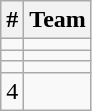<table class="wikitable">
<tr>
<th>#</th>
<th>Team</th>
</tr>
<tr>
<td></td>
<td></td>
</tr>
<tr>
<td></td>
<td></td>
</tr>
<tr>
<td></td>
<td></td>
</tr>
<tr>
<td>4</td>
<td></td>
</tr>
</table>
